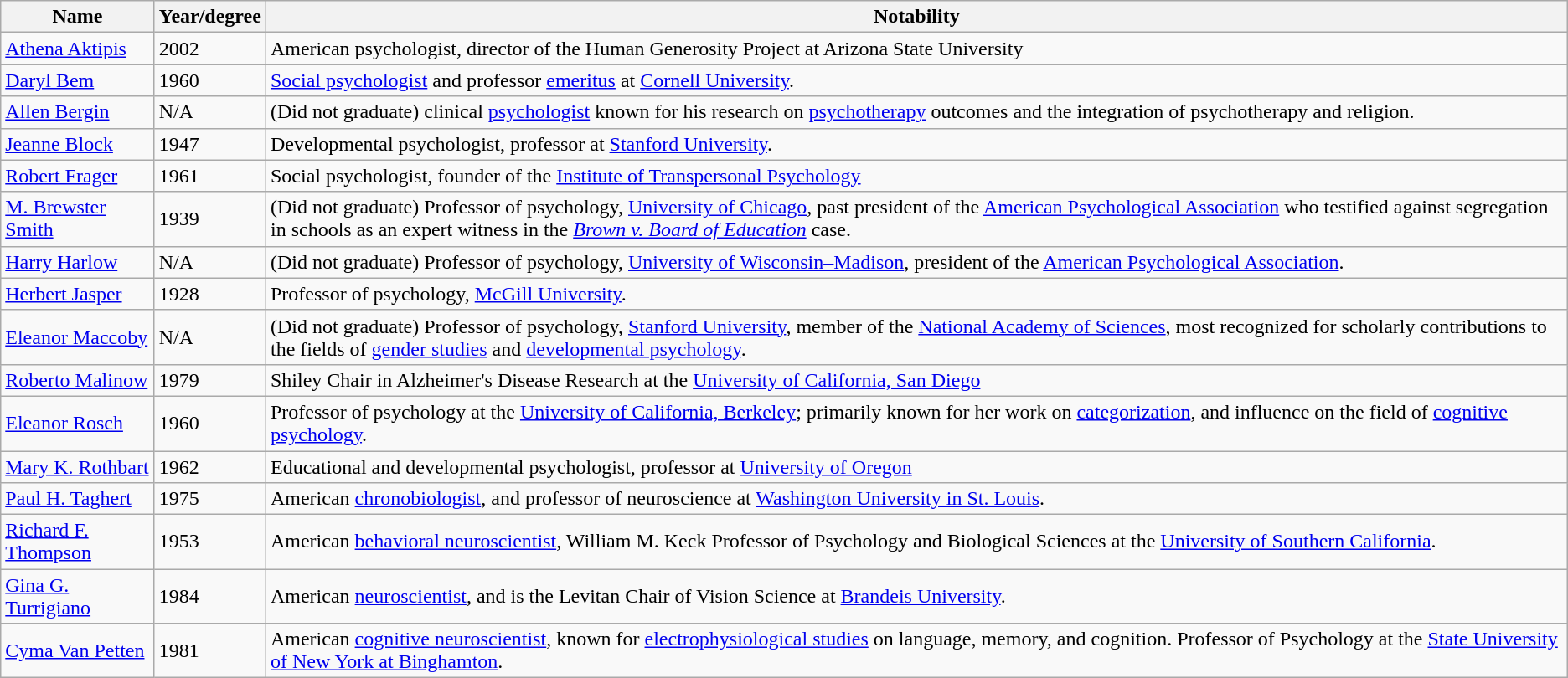<table class="wikitable">
<tr>
<th>Name</th>
<th>Year/degree</th>
<th>Notability</th>
</tr>
<tr>
<td><a href='#'>Athena Aktipis</a></td>
<td>2002</td>
<td>American psychologist, director of the Human Generosity Project at Arizona State University</td>
</tr>
<tr>
<td><a href='#'>Daryl Bem</a></td>
<td>1960</td>
<td><a href='#'>Social psychologist</a> and professor <a href='#'>emeritus</a> at <a href='#'>Cornell University</a>.</td>
</tr>
<tr>
<td><a href='#'>Allen Bergin</a></td>
<td>N/A</td>
<td>(Did not graduate) clinical <a href='#'>psychologist</a> known for his research on <a href='#'>psychotherapy</a> outcomes and the integration of psychotherapy and religion.</td>
</tr>
<tr>
<td><a href='#'>Jeanne Block</a></td>
<td>1947</td>
<td>Developmental psychologist, professor at <a href='#'>Stanford University</a>.</td>
</tr>
<tr>
<td><a href='#'>Robert Frager</a></td>
<td>1961</td>
<td>Social psychologist, founder of the <a href='#'>Institute of Transpersonal Psychology</a></td>
</tr>
<tr>
<td><a href='#'>M. Brewster Smith</a></td>
<td>1939</td>
<td>(Did not graduate) Professor of psychology, <a href='#'>University of Chicago</a>, past president of the <a href='#'>American Psychological Association</a> who testified against segregation in schools as an expert witness in the <em><a href='#'>Brown v. Board of Education</a></em> case.</td>
</tr>
<tr>
<td><a href='#'>Harry Harlow</a></td>
<td>N/A</td>
<td>(Did not graduate) Professor of psychology, <a href='#'>University of Wisconsin–Madison</a>, president of the <a href='#'>American Psychological Association</a>.</td>
</tr>
<tr>
<td><a href='#'>Herbert Jasper</a></td>
<td>1928</td>
<td>Professor of psychology, <a href='#'>McGill University</a>.</td>
</tr>
<tr>
<td><a href='#'>Eleanor Maccoby</a></td>
<td>N/A</td>
<td>(Did not graduate) Professor of psychology, <a href='#'>Stanford University</a>, member of the <a href='#'>National Academy of Sciences</a>, most recognized for scholarly contributions to the fields of <a href='#'>gender studies</a> and <a href='#'>developmental psychology</a>.</td>
</tr>
<tr>
<td><a href='#'>Roberto Malinow</a></td>
<td>1979</td>
<td>Shiley Chair in Alzheimer's Disease Research at the <a href='#'>University of California, San Diego</a></td>
</tr>
<tr>
<td><a href='#'>Eleanor Rosch</a></td>
<td>1960</td>
<td>Professor of psychology at the <a href='#'>University of California, Berkeley</a>; primarily known for her work on <a href='#'>categorization</a>, and influence on the field of <a href='#'>cognitive psychology</a>.</td>
</tr>
<tr>
<td><a href='#'>Mary K. Rothbart</a></td>
<td>1962</td>
<td>Educational and developmental psychologist, professor at <a href='#'>University of Oregon</a></td>
</tr>
<tr>
<td><a href='#'>Paul H. Taghert</a></td>
<td>1975</td>
<td>American <a href='#'>chronobiologist</a>, and professor of neuroscience at <a href='#'>Washington University in St. Louis</a>.</td>
</tr>
<tr>
<td><a href='#'>Richard F. Thompson</a></td>
<td>1953</td>
<td>American <a href='#'>behavioral neuroscientist</a>, William M. Keck Professor of Psychology and Biological Sciences at the <a href='#'>University of Southern California</a>.</td>
</tr>
<tr>
<td><a href='#'>Gina G. Turrigiano</a></td>
<td>1984</td>
<td>American <a href='#'>neuroscientist</a>, and is the Levitan Chair of Vision Science at <a href='#'>Brandeis University</a>.</td>
</tr>
<tr>
<td><a href='#'>Cyma Van Petten</a></td>
<td>1981</td>
<td>American <a href='#'>cognitive neuroscientist</a>, known for <a href='#'>electrophysiological studies</a> on language, memory, and cognition. Professor of Psychology at the <a href='#'>State University of New York at Binghamton</a>.</td>
</tr>
</table>
